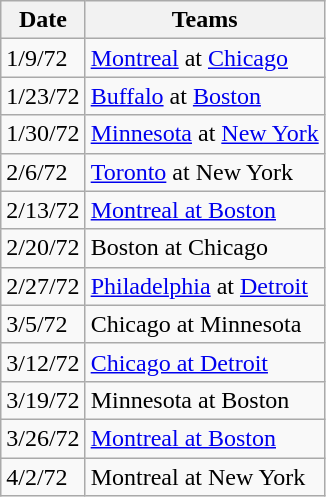<table class="wikitable">
<tr>
<th>Date</th>
<th>Teams</th>
</tr>
<tr>
<td>1/9/72</td>
<td><a href='#'>Montreal</a> at <a href='#'>Chicago</a></td>
</tr>
<tr>
<td>1/23/72</td>
<td><a href='#'>Buffalo</a> at <a href='#'>Boston</a></td>
</tr>
<tr>
<td>1/30/72</td>
<td><a href='#'>Minnesota</a> at <a href='#'>New York</a></td>
</tr>
<tr>
<td>2/6/72</td>
<td><a href='#'>Toronto</a> at New York</td>
</tr>
<tr>
<td>2/13/72</td>
<td><a href='#'>Montreal at Boston</a></td>
</tr>
<tr>
<td>2/20/72</td>
<td>Boston at Chicago</td>
</tr>
<tr>
<td>2/27/72</td>
<td><a href='#'>Philadelphia</a> at <a href='#'>Detroit</a></td>
</tr>
<tr>
<td>3/5/72</td>
<td>Chicago at Minnesota</td>
</tr>
<tr>
<td>3/12/72</td>
<td><a href='#'>Chicago at Detroit</a></td>
</tr>
<tr>
<td>3/19/72</td>
<td>Minnesota at Boston</td>
</tr>
<tr>
<td>3/26/72</td>
<td><a href='#'>Montreal at Boston</a></td>
</tr>
<tr>
<td>4/2/72</td>
<td>Montreal at New York</td>
</tr>
</table>
